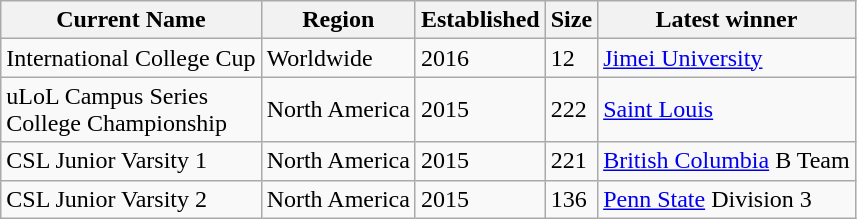<table class="wikitable plainrowheaders sortable">
<tr>
<th>Current Name</th>
<th>Region</th>
<th>Established</th>
<th>Size</th>
<th>Latest winner</th>
</tr>
<tr>
<td scope="row">International College Cup</td>
<td>Worldwide</td>
<td>2016</td>
<td>12</td>
<td> <a href='#'>Jimei University</a></td>
</tr>
<tr>
<td scope="row">uLoL Campus Series<br>College Championship</td>
<td> North America</td>
<td>2015</td>
<td>222</td>
<td> <a href='#'>Saint Louis</a></td>
</tr>
<tr>
<td scope="row">CSL Junior Varsity 1</td>
<td> North America</td>
<td>2015</td>
<td>221</td>
<td> <a href='#'>British Columbia</a> B Team</td>
</tr>
<tr>
<td scope="row">CSL Junior Varsity 2</td>
<td> North America</td>
<td>2015</td>
<td>136</td>
<td> <a href='#'>Penn State</a> Division 3</td>
</tr>
</table>
